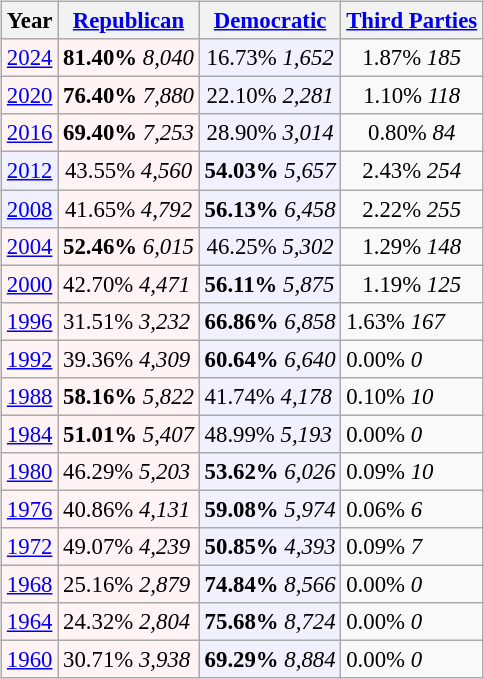<table class="wikitable"  style="float:right; font-size:95%;">
<tr style="background:lightgrey;">
<th>Year</th>
<th><a href='#'>Republican</a></th>
<th><a href='#'>Democratic</a></th>
<th><a href='#'>Third Parties</a></th>
</tr>
<tr>
<td align="center" bgcolor="#fff3f3"><a href='#'>2024</a></td>
<td align="center" bgcolor="#fff3f3"><strong>81.40%</strong> <em>8,040</em></td>
<td align="center" bgcolor="#f0f0ff">16.73% <em>1,652</em></td>
<td align="center">1.87% <em>185</em></td>
</tr>
<tr>
<td style="text-align:center; background:#fff3f3;"><a href='#'>2020</a></td>
<td style="text-align:center; background:#fff3f3;"><strong>76.40%</strong> <em>7,880</em></td>
<td style="text-align:center; background:#f0f0ff;">22.10% <em>2,281</em></td>
<td style="text-align:center;">1.10% <em>118</em></td>
</tr>
<tr>
<td style="text-align:center; background:#fff3f3;"><a href='#'>2016</a></td>
<td style="text-align:center; background:#fff3f3;"><strong>69.40%</strong> <em>7,253</em></td>
<td style="text-align:center; background:#f0f0ff;">28.90% <em>3,014</em></td>
<td style="text-align:center;">0.80% <em>84</em></td>
</tr>
<tr>
<td style="text-align:center; background:#f0f0ff;"><a href='#'>2012</a></td>
<td style="text-align:center; background:#fff3f3;">43.55% <em>4,560</em></td>
<td style="text-align:center; background:#f0f0ff;"><strong>54.03%</strong> <em>5,657</em></td>
<td style="text-align:center;">2.43% <em>254</em></td>
</tr>
<tr>
<td style="text-align:center; background:#f0f0ff;"><a href='#'>2008</a></td>
<td style="text-align:center; background:#fff3f3;">41.65% <em>4,792</em></td>
<td style="text-align:center; background:#f0f0ff;"><strong>56.13%</strong> <em>6,458</em></td>
<td style="text-align:center;">2.22% <em>255</em></td>
</tr>
<tr>
<td style="text-align:center; background:#fff3f3;"><a href='#'>2004</a></td>
<td style="text-align:center; background:#fff3f3;"><strong>52.46%</strong> <em>6,015</em></td>
<td style="text-align:center; background:#f0f0ff;">46.25% <em>5,302</em></td>
<td style="text-align:center;">1.29% <em>148</em></td>
</tr>
<tr>
<td style="text-align:center; background:#fff3f3;"><a href='#'>2000</a></td>
<td style="background:#fff3f3;">42.70% <em>4,471</em></td>
<td style="background:#f0f0ff;"><strong>56.11%</strong> <em>5,875</em></td>
<td style="text-align:center;">1.19% <em>125</em></td>
</tr>
<tr>
<td style="text-align:center; background:#fff3f3;"><a href='#'>1996</a></td>
<td style="background:#fff3f3;">31.51% <em>3,232</em></td>
<td style="background:#f0f0ff;"><strong>66.86%</strong> <em>6,858</em></td>
<td>1.63% <em>167</em></td>
</tr>
<tr>
<td style="text-align:center; background:#fff3f3;"><a href='#'>1992</a></td>
<td style="background:#fff3f3;">39.36% <em>4,309</em></td>
<td style="background:#f0f0ff;"><strong>60.64%</strong> <em>6,640</em></td>
<td>0.00% <em>0</em></td>
</tr>
<tr>
<td style="text-align:center; background:#fff3f3;"><a href='#'>1988</a></td>
<td style="background:#fff3f3;"><strong>58.16%</strong> <em>5,822</em></td>
<td style="background:#f0f0ff;">41.74% <em>4,178</em></td>
<td>0.10% <em>10</em></td>
</tr>
<tr>
<td style="text-align:center; background:#fff3f3;"><a href='#'>1984</a></td>
<td style="background:#fff3f3;"><strong>51.01%</strong> <em>5,407</em></td>
<td style="background:#f0f0ff;">48.99% <em>5,193</em></td>
<td>0.00% <em>0</em></td>
</tr>
<tr>
<td style="text-align:center; background:#fff3f3;"><a href='#'>1980</a></td>
<td style="background:#fff3f3;">46.29% <em>5,203</em></td>
<td style="background:#f0f0ff;"><strong>53.62%</strong> <em>6,026</em></td>
<td>0.09% <em>10</em></td>
</tr>
<tr>
<td style="text-align:center; background:#fff3f3;"><a href='#'>1976</a></td>
<td style="background:#fff3f3;">40.86% <em>4,131</em></td>
<td style="background:#f0f0ff;"><strong>59.08%</strong> <em>5,974</em></td>
<td>0.06% <em>6</em></td>
</tr>
<tr>
<td style="text-align:center; background:#fff3f3;"><a href='#'>1972</a></td>
<td style="background:#fff3f3;">49.07% <em>4,239</em></td>
<td style="background:#f0f0ff;"><strong>50.85%</strong> <em>4,393</em></td>
<td>0.09% <em>7</em></td>
</tr>
<tr>
<td style="text-align:center; background:#fff3f3;"><a href='#'>1968</a></td>
<td style="background:#fff3f3;">25.16% <em>2,879</em></td>
<td style="background:#f0f0ff;"><strong>74.84%</strong> <em>8,566</em></td>
<td>0.00% <em>0</em></td>
</tr>
<tr>
<td style="text-align:center; background:#fff3f3;"><a href='#'>1964</a></td>
<td style="background:#fff3f3;">24.32% <em>2,804</em></td>
<td style="background:#f0f0ff;"><strong>75.68%</strong> <em>8,724</em></td>
<td>0.00% <em>0</em></td>
</tr>
<tr>
<td style="text-align:center; background:#fff3f3;"><a href='#'>1960</a></td>
<td style="background:#fff3f3;">30.71% <em>3,938</em></td>
<td style="background:#f0f0ff;"><strong>69.29%</strong> <em>8,884</em></td>
<td>0.00% <em>0</em></td>
</tr>
</table>
